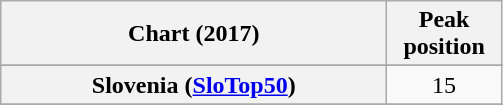<table class="wikitable plainrowheaders" style="text-align:center">
<tr>
<th scope="col" width=250>Chart (2017)</th>
<th width=69 scope="col">Peak<br>position</th>
</tr>
<tr>
</tr>
<tr>
<th scope="row">Slovenia (<a href='#'>SloTop50</a>)</th>
<td>15</td>
</tr>
<tr>
</tr>
</table>
